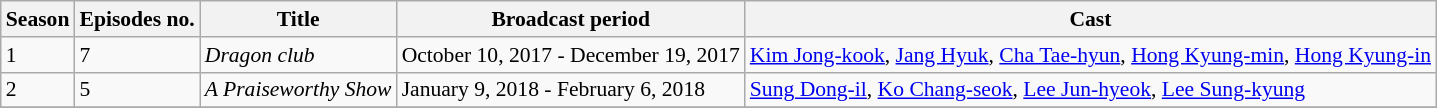<table class="wikitable" style="font-size: 90%;" style="text-align:center">
<tr>
<th>Season</th>
<th>Episodes no.</th>
<th>Title</th>
<th>Broadcast period</th>
<th>Cast</th>
</tr>
<tr>
<td>1</td>
<td>7</td>
<td><em>Dragon club</em><br></td>
<td>October 10, 2017 - December 19, 2017</td>
<td><a href='#'>Kim Jong-kook</a>, <a href='#'>Jang Hyuk</a>, <a href='#'>Cha Tae-hyun</a>, <a href='#'>Hong Kyung-min</a>, <a href='#'>Hong Kyung-in</a></td>
</tr>
<tr>
<td>2</td>
<td>5</td>
<td><em>A Praiseworthy Show</em><br></td>
<td>January 9, 2018 - February 6, 2018</td>
<td><a href='#'>Sung Dong-il</a>, <a href='#'>Ko Chang-seok</a>, <a href='#'>Lee Jun-hyeok</a>, <a href='#'>Lee Sung-kyung</a></td>
</tr>
<tr>
</tr>
</table>
